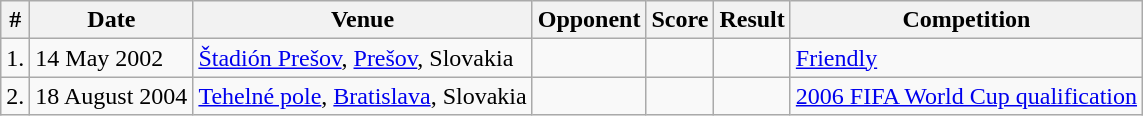<table class="wikitable">
<tr>
<th>#</th>
<th>Date</th>
<th>Venue</th>
<th>Opponent</th>
<th>Score</th>
<th>Result</th>
<th>Competition</th>
</tr>
<tr>
<td>1.</td>
<td>14 May 2002</td>
<td><a href='#'>Štadión Prešov</a>, <a href='#'>Prešov</a>, Slovakia</td>
<td></td>
<td></td>
<td></td>
<td><a href='#'>Friendly</a></td>
</tr>
<tr>
<td>2.</td>
<td>18 August 2004</td>
<td><a href='#'>Tehelné pole</a>, <a href='#'>Bratislava</a>, Slovakia</td>
<td></td>
<td></td>
<td></td>
<td><a href='#'>2006 FIFA World Cup qualification</a></td>
</tr>
</table>
